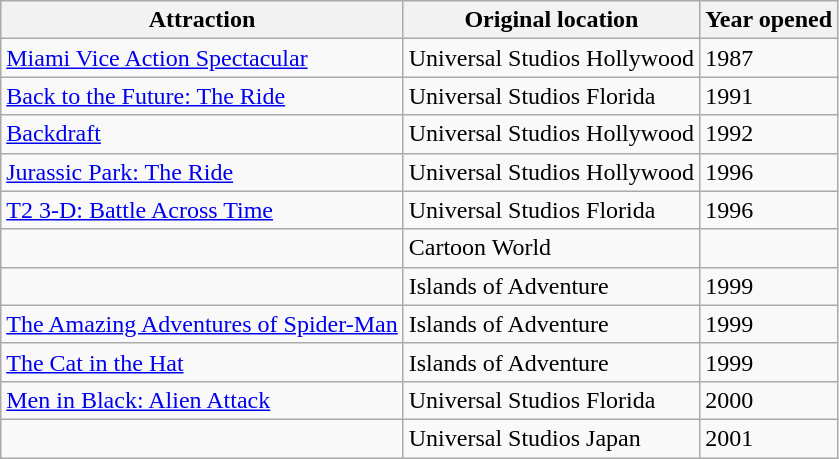<table class="wikitable sortable">
<tr>
<th>Attraction</th>
<th>Original location</th>
<th>Year opened</th>
</tr>
<tr>
<td><a href='#'>Miami Vice Action Spectacular</a></td>
<td>Universal Studios Hollywood</td>
<td>1987</td>
</tr>
<tr>
<td><a href='#'>Back to the Future: The Ride</a></td>
<td>Universal Studios Florida</td>
<td>1991</td>
</tr>
<tr>
<td><a href='#'>Backdraft</a></td>
<td>Universal Studios Hollywood</td>
<td>1992</td>
</tr>
<tr>
<td><a href='#'>Jurassic Park: The Ride</a></td>
<td>Universal Studios Hollywood</td>
<td>1996</td>
</tr>
<tr>
<td><a href='#'>T2 3-D: Battle Across Time</a></td>
<td>Universal Studios Florida</td>
<td>1996</td>
</tr>
<tr>
<td></td>
<td>Cartoon World</td>
<td></td>
</tr>
<tr>
<td></td>
<td>Islands of Adventure</td>
<td>1999</td>
</tr>
<tr>
<td><a href='#'>The Amazing Adventures of Spider-Man</a></td>
<td>Islands of Adventure</td>
<td>1999</td>
</tr>
<tr>
<td><a href='#'>The Cat in the Hat</a></td>
<td>Islands of Adventure</td>
<td>1999</td>
</tr>
<tr>
<td><a href='#'>Men in Black: Alien Attack</a></td>
<td>Universal Studios Florida</td>
<td>2000</td>
</tr>
<tr>
<td></td>
<td>Universal Studios Japan</td>
<td>2001</td>
</tr>
</table>
